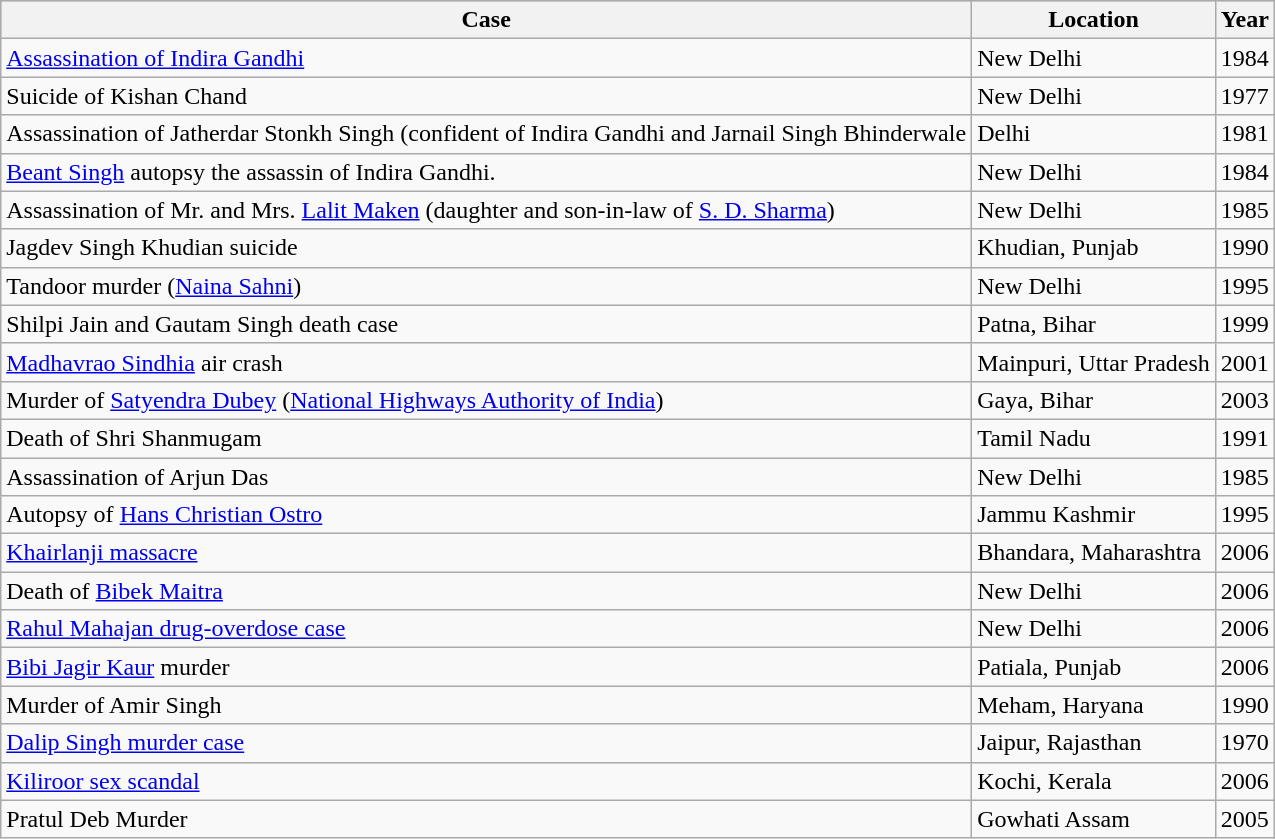<table class="wikitable sortable">
<tr style="background:#ccc; text-align:center;">
<th>Case</th>
<th>Location</th>
<th>Year</th>
</tr>
<tr>
<td><a href='#'>Assassination of Indira Gandhi</a></td>
<td>New Delhi</td>
<td>1984</td>
</tr>
<tr>
<td>Suicide of Kishan Chand</td>
<td>New Delhi</td>
<td>1977</td>
</tr>
<tr>
<td>Assassination of Jatherdar Stonkh Singh (confident of Indira Gandhi and Jarnail Singh Bhinderwale</td>
<td>Delhi</td>
<td>1981</td>
</tr>
<tr>
<td><a href='#'>Beant Singh</a> autopsy the assassin of Indira Gandhi.</td>
<td>New Delhi</td>
<td>1984</td>
</tr>
<tr>
<td>Assassination of Mr. and Mrs. <a href='#'>Lalit Maken</a> (daughter and son-in-law of <a href='#'>S. D. Sharma</a>)</td>
<td>New Delhi</td>
<td>1985</td>
</tr>
<tr>
<td>Jagdev Singh Khudian suicide</td>
<td>Khudian, Punjab</td>
<td>1990</td>
</tr>
<tr>
<td>Tandoor murder (<a href='#'>Naina Sahni</a>)</td>
<td>New Delhi</td>
<td>1995</td>
</tr>
<tr>
<td>Shilpi Jain and Gautam Singh death case</td>
<td>Patna, Bihar</td>
<td>1999</td>
</tr>
<tr>
<td><a href='#'>Madhavrao Sindhia</a> air crash</td>
<td>Mainpuri, Uttar Pradesh</td>
<td>2001</td>
</tr>
<tr>
<td>Murder of <a href='#'>Satyendra Dubey</a> (<a href='#'>National Highways Authority of India</a>)</td>
<td>Gaya, Bihar</td>
<td>2003</td>
</tr>
<tr>
<td>Death of Shri Shanmugam</td>
<td>Tamil Nadu</td>
<td>1991</td>
</tr>
<tr>
<td>Assassination of Arjun Das</td>
<td>New Delhi</td>
<td>1985</td>
</tr>
<tr>
<td>Autopsy of <a href='#'>Hans Christian Ostro</a></td>
<td>Jammu Kashmir</td>
<td>1995</td>
</tr>
<tr>
<td><a href='#'>Khairlanji massacre</a></td>
<td>Bhandara, Maharashtra</td>
<td>2006</td>
</tr>
<tr>
<td>Death of <a href='#'>Bibek Maitra</a></td>
<td>New Delhi</td>
<td>2006</td>
</tr>
<tr>
<td><a href='#'>Rahul Mahajan drug-overdose case</a></td>
<td>New Delhi</td>
<td>2006</td>
</tr>
<tr>
<td><a href='#'>Bibi Jagir Kaur</a> murder</td>
<td>Patiala, Punjab</td>
<td>2006</td>
</tr>
<tr>
<td>Murder of Amir Singh</td>
<td>Meham, Haryana</td>
<td>1990</td>
</tr>
<tr>
<td><a href='#'>Dalip Singh murder case</a></td>
<td>Jaipur, Rajasthan</td>
<td>1970</td>
</tr>
<tr>
<td><a href='#'>Kiliroor sex scandal</a></td>
<td>Kochi, Kerala</td>
<td>2006</td>
</tr>
<tr>
<td>Pratul Deb Murder</td>
<td>Gowhati Assam</td>
<td>2005</td>
</tr>
</table>
